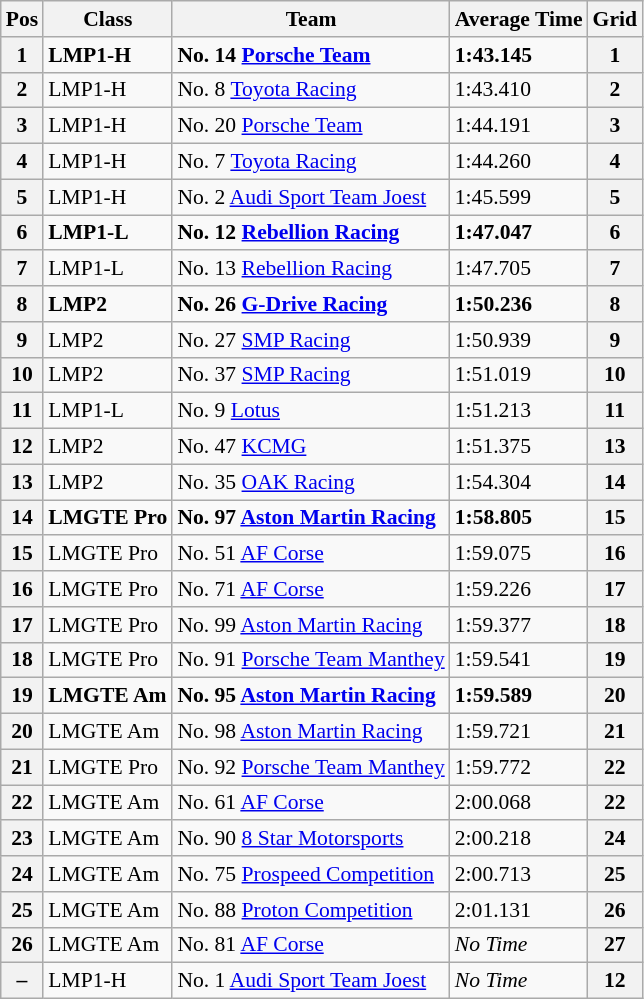<table class="wikitable" style="font-size: 90%;">
<tr>
<th>Pos</th>
<th>Class</th>
<th>Team</th>
<th>Average Time</th>
<th>Grid</th>
</tr>
<tr style="font-weight:bold">
<th>1</th>
<td>LMP1-H</td>
<td>No. 14 <a href='#'>Porsche Team</a></td>
<td>1:43.145</td>
<th>1</th>
</tr>
<tr>
<th>2</th>
<td>LMP1-H</td>
<td>No. 8 <a href='#'>Toyota Racing</a></td>
<td>1:43.410</td>
<th>2</th>
</tr>
<tr>
<th>3</th>
<td>LMP1-H</td>
<td>No. 20 <a href='#'>Porsche Team</a></td>
<td>1:44.191</td>
<th>3</th>
</tr>
<tr>
<th>4</th>
<td>LMP1-H</td>
<td>No. 7 <a href='#'>Toyota Racing</a></td>
<td>1:44.260</td>
<th>4</th>
</tr>
<tr>
<th>5</th>
<td>LMP1-H</td>
<td>No. 2 <a href='#'>Audi Sport Team Joest</a></td>
<td>1:45.599</td>
<th>5</th>
</tr>
<tr style="font-weight:bold">
<th>6</th>
<td>LMP1-L</td>
<td>No. 12 <a href='#'>Rebellion Racing</a></td>
<td>1:47.047</td>
<th>6</th>
</tr>
<tr>
<th>7</th>
<td>LMP1-L</td>
<td>No. 13 <a href='#'>Rebellion Racing</a></td>
<td>1:47.705</td>
<th>7</th>
</tr>
<tr style="font-weight:bold">
<th>8</th>
<td>LMP2</td>
<td>No. 26 <a href='#'>G-Drive Racing</a></td>
<td>1:50.236</td>
<th>8</th>
</tr>
<tr>
<th>9</th>
<td>LMP2</td>
<td>No. 27 <a href='#'>SMP Racing</a></td>
<td>1:50.939</td>
<th>9</th>
</tr>
<tr>
<th>10</th>
<td>LMP2</td>
<td>No. 37 <a href='#'>SMP Racing</a></td>
<td>1:51.019</td>
<th>10</th>
</tr>
<tr>
<th>11</th>
<td>LMP1-L</td>
<td>No. 9 <a href='#'>Lotus</a></td>
<td>1:51.213</td>
<th>11</th>
</tr>
<tr>
<th>12</th>
<td>LMP2</td>
<td>No. 47 <a href='#'>KCMG</a></td>
<td>1:51.375</td>
<th>13</th>
</tr>
<tr>
<th>13</th>
<td>LMP2</td>
<td>No. 35 <a href='#'>OAK Racing</a></td>
<td>1:54.304</td>
<th>14</th>
</tr>
<tr style="font-weight:bold">
<th>14</th>
<td>LMGTE Pro</td>
<td>No. 97 <a href='#'>Aston Martin Racing</a></td>
<td>1:58.805</td>
<th>15</th>
</tr>
<tr>
<th>15</th>
<td>LMGTE Pro</td>
<td>No. 51 <a href='#'>AF Corse</a></td>
<td>1:59.075</td>
<th>16</th>
</tr>
<tr>
<th>16</th>
<td>LMGTE Pro</td>
<td>No. 71 <a href='#'>AF Corse</a></td>
<td>1:59.226</td>
<th>17</th>
</tr>
<tr>
<th>17</th>
<td>LMGTE Pro</td>
<td>No. 99 <a href='#'>Aston Martin Racing</a></td>
<td>1:59.377</td>
<th>18</th>
</tr>
<tr>
<th>18</th>
<td>LMGTE Pro</td>
<td>No. 91 <a href='#'>Porsche Team Manthey</a></td>
<td>1:59.541</td>
<th>19</th>
</tr>
<tr style="font-weight:bold">
<th>19</th>
<td>LMGTE Am</td>
<td>No. 95 <a href='#'>Aston Martin Racing</a></td>
<td>1:59.589</td>
<th>20</th>
</tr>
<tr>
<th>20</th>
<td>LMGTE Am</td>
<td>No. 98 <a href='#'>Aston Martin Racing</a></td>
<td>1:59.721</td>
<th>21</th>
</tr>
<tr>
<th>21</th>
<td>LMGTE Pro</td>
<td>No. 92 <a href='#'>Porsche Team Manthey</a></td>
<td>1:59.772</td>
<th>22</th>
</tr>
<tr>
<th>22</th>
<td>LMGTE Am</td>
<td>No. 61 <a href='#'>AF Corse</a></td>
<td>2:00.068</td>
<th>22</th>
</tr>
<tr>
<th>23</th>
<td>LMGTE Am</td>
<td>No. 90 <a href='#'>8 Star Motorsports</a></td>
<td>2:00.218</td>
<th>24</th>
</tr>
<tr>
<th>24</th>
<td>LMGTE Am</td>
<td>No. 75 <a href='#'>Prospeed Competition</a></td>
<td>2:00.713</td>
<th>25</th>
</tr>
<tr>
<th>25</th>
<td>LMGTE Am</td>
<td>No. 88 <a href='#'>Proton Competition</a></td>
<td>2:01.131</td>
<th>26</th>
</tr>
<tr>
<th>26</th>
<td>LMGTE Am</td>
<td>No. 81 <a href='#'>AF Corse</a></td>
<td><em>No Time</em></td>
<th>27</th>
</tr>
<tr>
<th>–</th>
<td>LMP1-H</td>
<td>No. 1 <a href='#'>Audi Sport Team Joest</a></td>
<td><em>No Time</em></td>
<th>12</th>
</tr>
</table>
